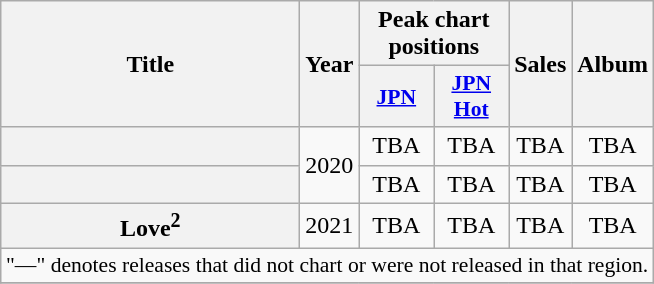<table class="wikitable plainrowheaders" style="text-align:center;">
<tr>
<th scope="col" rowspan="2" style="width:12em;">Title</th>
<th scope="col" rowspan="2">Year</th>
<th scope="col" colspan="2">Peak chart positions</th>
<th scope="col" rowspan="2">Sales</th>
<th scope="col" rowspan="2">Album</th>
</tr>
<tr>
<th scope="col" style="width:3em;font-size:90%;"><a href='#'>JPN</a></th>
<th scope="col" style="width:3em;font-size:90%;"><a href='#'>JPN<br>Hot</a></th>
</tr>
<tr>
<th scope="row"></th>
<td rowspan="2">2020</td>
<td>TBA</td>
<td>TBA</td>
<td>TBA</td>
<td>TBA</td>
</tr>
<tr>
<th scope="row"></th>
<td>TBA</td>
<td>TBA</td>
<td>TBA</td>
<td>TBA</td>
</tr>
<tr>
<th scope="row">Love<sup>2</sup></th>
<td>2021</td>
<td>TBA</td>
<td>TBA</td>
<td>TBA</td>
<td>TBA</td>
</tr>
<tr>
<td colspan="6" style="font-size:90%;">"—" denotes releases that did not chart or were not released in that region.</td>
</tr>
<tr>
</tr>
</table>
